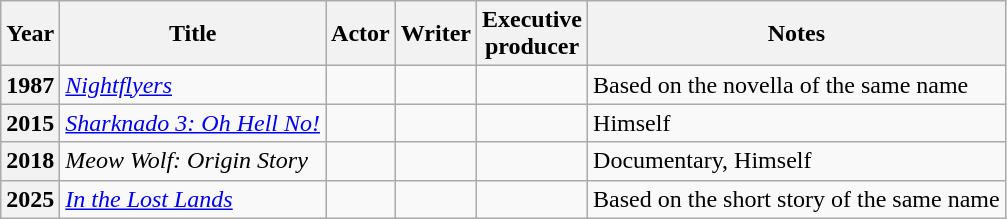<table class="wikitable plainrowheaders sortable">
<tr>
<th scope="col">Year</th>
<th scope="col">Title</th>
<th scope="col">Actor</th>
<th scope="col">Writer</th>
<th scope="col">Executive<br>producer</th>
<th scope="col" class="unsortable">Notes</th>
</tr>
<tr>
<th scope=row>1987</th>
<td><em><a href='#'>Nightflyers</a></em></td>
<td></td>
<td></td>
<td></td>
<td>Based on the novella of the same name</td>
</tr>
<tr>
<th scope=row>2015</th>
<td><em><a href='#'>Sharknado 3: Oh Hell No!</a></em></td>
<td></td>
<td></td>
<td></td>
<td>Himself</td>
</tr>
<tr>
<th scope=row>2018</th>
<td><em>Meow Wolf: Origin Story</em></td>
<td></td>
<td></td>
<td></td>
<td>Documentary, Himself</td>
</tr>
<tr>
<th scope=row>2025</th>
<td><em><a href='#'>In the Lost Lands</a></em></td>
<td></td>
<td></td>
<td></td>
<td>Based on the short story of the same name</td>
</tr>
</table>
